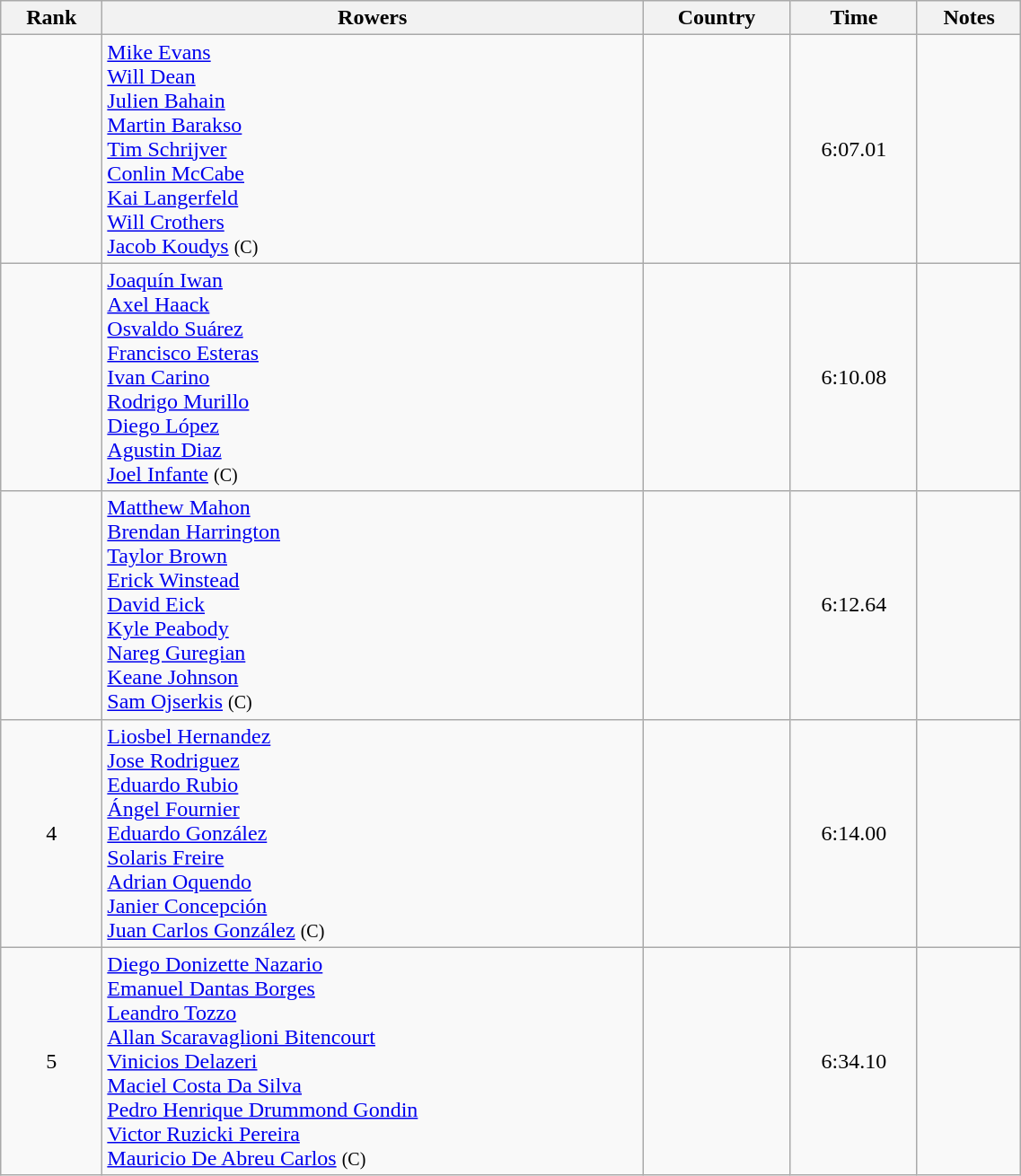<table class="wikitable" width=60% style="text-align:center">
<tr>
<th>Rank</th>
<th>Rowers</th>
<th>Country</th>
<th>Time</th>
<th>Notes</th>
</tr>
<tr>
<td></td>
<td align=left><a href='#'>Mike Evans</a><br><a href='#'>Will Dean</a><br><a href='#'>Julien Bahain</a><br><a href='#'>Martin Barakso</a><br><a href='#'>Tim Schrijver</a> <br><a href='#'>Conlin McCabe</a><br><a href='#'>Kai Langerfeld</a><br><a href='#'>Will Crothers</a><br><a href='#'>Jacob Koudys</a> <small>(C)</small></td>
<td align=left></td>
<td>6:07.01</td>
<td></td>
</tr>
<tr>
<td></td>
<td align=left><a href='#'>Joaquín Iwan</a><br><a href='#'>Axel Haack</a><br><a href='#'>Osvaldo Suárez</a><br><a href='#'>Francisco Esteras</a><br><a href='#'>Ivan Carino</a><br><a href='#'>Rodrigo Murillo</a><br><a href='#'>Diego López</a><br><a href='#'>Agustin Diaz</a><br><a href='#'>Joel Infante</a> <small>(C)</small></td>
<td align=left></td>
<td>6:10.08</td>
<td></td>
</tr>
<tr>
<td></td>
<td align=left><a href='#'>Matthew Mahon</a><br><a href='#'>Brendan Harrington</a><br><a href='#'>Taylor Brown</a><br><a href='#'>Erick Winstead</a><br><a href='#'>David Eick</a> <br><a href='#'>Kyle Peabody</a><br><a href='#'>Nareg Guregian</a><br><a href='#'>Keane Johnson</a><br><a href='#'>Sam Ojserkis</a> <small>(C)</small></td>
<td align=left></td>
<td>6:12.64</td>
<td></td>
</tr>
<tr>
<td>4</td>
<td align=left><a href='#'>Liosbel Hernandez</a><br><a href='#'>Jose Rodriguez</a><br><a href='#'>Eduardo Rubio</a><br><a href='#'>Ángel Fournier</a><br><a href='#'>Eduardo González</a><br><a href='#'>Solaris Freire</a><br><a href='#'>Adrian Oquendo</a><br><a href='#'>Janier Concepción</a><br><a href='#'>Juan Carlos González</a> <small>(C)</small></td>
<td align=left></td>
<td>6:14.00</td>
<td></td>
</tr>
<tr>
<td>5</td>
<td align=left><a href='#'>Diego Donizette Nazario</a><br><a href='#'>Emanuel Dantas Borges</a><br><a href='#'>Leandro Tozzo</a><br><a href='#'>Allan Scaravaglioni Bitencourt</a><br><a href='#'>Vinicios Delazeri</a> <br><a href='#'>Maciel Costa Da Silva</a><br><a href='#'>Pedro Henrique Drummond Gondin</a><br><a href='#'>Victor Ruzicki Pereira</a><br><a href='#'>Mauricio De Abreu Carlos</a> <small>(C)</small></td>
<td align=left></td>
<td>6:34.10</td>
<td></td>
</tr>
</table>
